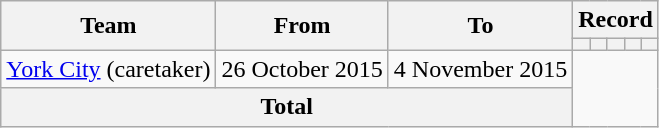<table class=wikitable style=text-align:center>
<tr>
<th rowspan=2>Team</th>
<th rowspan=2>From</th>
<th rowspan=2>To</th>
<th colspan=5>Record</th>
</tr>
<tr>
<th></th>
<th></th>
<th></th>
<th></th>
<th></th>
</tr>
<tr>
<td align=left><a href='#'>York City</a> (caretaker)</td>
<td align=left>26 October 2015</td>
<td align=left>4 November 2015<br></td>
</tr>
<tr>
<th colspan=3>Total<br></th>
</tr>
</table>
